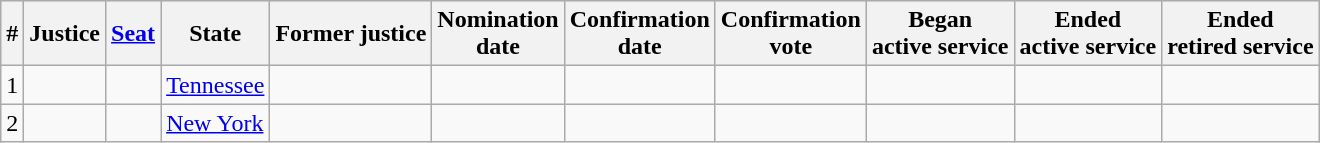<table class="sortable wikitable">
<tr bgcolor="#ececec">
<th>#</th>
<th>Justice</th>
<th><a href='#'>Seat</a></th>
<th>State</th>
<th>Former justice</th>
<th>Nomination<br>date</th>
<th>Confirmation<br>date</th>
<th>Confirmation<br>vote</th>
<th>Began<br>active service</th>
<th>Ended<br>active service</th>
<th>Ended<br>retired service</th>
</tr>
<tr>
<td>1</td>
<td></td>
<td align="center"></td>
<td><a href='#'>Tennessee</a></td>
<td></td>
<td></td>
<td></td>
<td align="center"></td>
<td></td>
<td></td>
<td align="center"></td>
</tr>
<tr>
<td>2</td>
<td></td>
<td align="center"></td>
<td><a href='#'>New York</a></td>
<td></td>
<td></td>
<td></td>
<td align="center"></td>
<td></td>
<td></td>
<td></td>
</tr>
</table>
